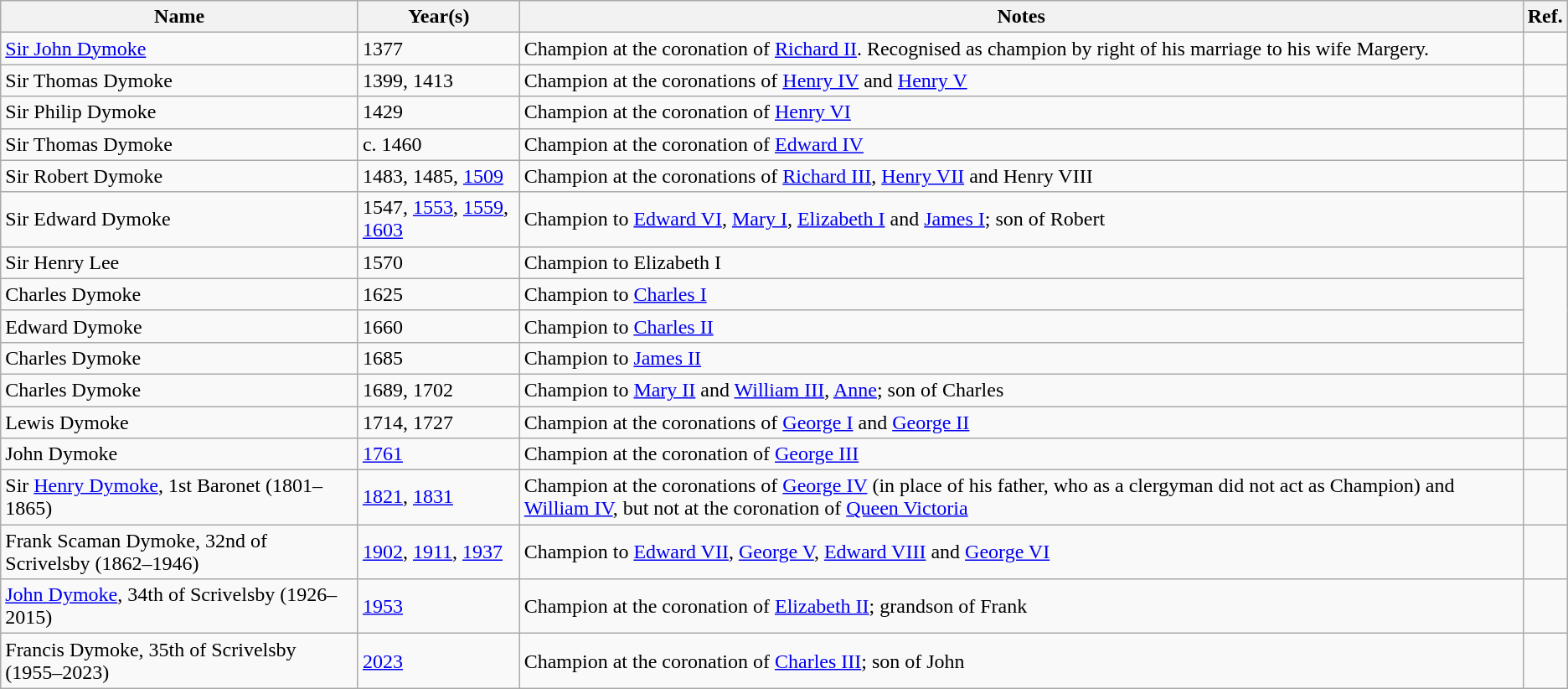<table class="wikitable">
<tr>
<th>Name</th>
<th>Year(s)</th>
<th>Notes</th>
<th><abbr>Ref.</abbr></th>
</tr>
<tr>
<td><a href='#'>Sir John Dymoke</a></td>
<td>1377</td>
<td>Champion at the coronation of <a href='#'>Richard II</a>. Recognised as champion by right of his marriage to his wife Margery.</td>
<td></td>
</tr>
<tr>
<td>Sir Thomas Dymoke</td>
<td>1399, 1413</td>
<td>Champion at the coronations of <a href='#'>Henry IV</a> and <a href='#'>Henry V</a></td>
<td></td>
</tr>
<tr>
<td>Sir Philip Dymoke</td>
<td>1429</td>
<td>Champion at the coronation of <a href='#'>Henry VI</a></td>
<td></td>
</tr>
<tr>
<td>Sir Thomas Dymoke</td>
<td>c. 1460</td>
<td>Champion at the coronation of <a href='#'>Edward IV</a></td>
<td></td>
</tr>
<tr>
<td>Sir Robert Dymoke</td>
<td>1483, 1485, <a href='#'>1509</a></td>
<td>Champion at the coronations of <a href='#'>Richard III</a>, <a href='#'>Henry VII</a> and Henry VIII</td>
<td></td>
</tr>
<tr>
<td>Sir Edward Dymoke</td>
<td>1547, <a href='#'>1553</a>, <a href='#'>1559</a>, <a href='#'>1603</a></td>
<td>Champion to <a href='#'>Edward VI</a>, <a href='#'>Mary I</a>, <a href='#'>Elizabeth I</a> and <a href='#'>James I</a>; son of Robert</td>
<td></td>
</tr>
<tr>
<td>Sir Henry Lee</td>
<td>1570</td>
<td>Champion to Elizabeth I</td>
</tr>
<tr>
<td>Charles Dymoke</td>
<td>1625</td>
<td>Champion to <a href='#'>Charles I</a></td>
</tr>
<tr>
<td>Edward Dymoke</td>
<td>1660</td>
<td>Champion to <a href='#'>Charles II</a></td>
</tr>
<tr>
<td>Charles Dymoke</td>
<td>1685</td>
<td>Champion to <a href='#'>James II</a></td>
</tr>
<tr>
<td>Charles Dymoke</td>
<td>1689, 1702</td>
<td>Champion to <a href='#'>Mary II</a> and <a href='#'>William III</a>, <a href='#'>Anne</a>; son of Charles</td>
<td></td>
</tr>
<tr>
<td>Lewis Dymoke</td>
<td>1714, 1727</td>
<td>Champion at the coronations of <a href='#'>George I</a> and <a href='#'>George II</a></td>
<td></td>
</tr>
<tr>
<td>John Dymoke</td>
<td><a href='#'>1761</a></td>
<td>Champion at the coronation of <a href='#'>George III</a></td>
<td></td>
</tr>
<tr>
<td>Sir <a href='#'>Henry Dymoke</a>, 1st Baronet (1801–1865)</td>
<td><a href='#'>1821</a>, <a href='#'>1831</a></td>
<td>Champion at the coronations of <a href='#'>George IV</a> (in place of his father, who as a clergyman did not act as Champion) and <a href='#'>William IV</a>, but not at the coronation of <a href='#'>Queen Victoria</a></td>
<td></td>
</tr>
<tr>
<td>Frank Scaman Dymoke, 32nd of Scrivelsby (1862–1946)</td>
<td><a href='#'>1902</a>, <a href='#'>1911</a>, <a href='#'>1937</a></td>
<td>Champion to <a href='#'>Edward VII</a>, <a href='#'>George V</a>, <a href='#'>Edward VIII</a> and <a href='#'>George VI</a></td>
<td></td>
</tr>
<tr>
<td><a href='#'>John Dymoke</a>, 34th of Scrivelsby (1926–2015)</td>
<td><a href='#'>1953</a></td>
<td>Champion at the coronation of <a href='#'>Elizabeth II</a>; grandson of Frank</td>
<td></td>
</tr>
<tr>
<td>Francis Dymoke, 35th of Scrivelsby (1955–2023)</td>
<td><a href='#'>2023</a></td>
<td>Champion at the coronation of <a href='#'>Charles III</a>; son of John</td>
<td></td>
</tr>
</table>
